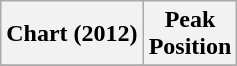<table class="wikitable sortable">
<tr>
<th>Chart (2012)</th>
<th>Peak<br>Position</th>
</tr>
<tr>
</tr>
</table>
